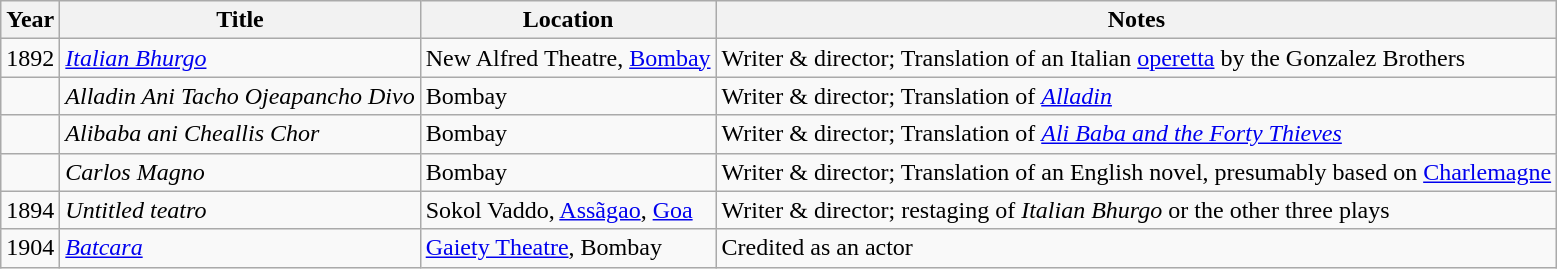<table class="wikitable">
<tr>
<th>Year</th>
<th>Title</th>
<th>Location</th>
<th>Notes</th>
</tr>
<tr>
<td>1892</td>
<td><em><a href='#'>Italian Bhurgo</a></em></td>
<td>New Alfred Theatre, <a href='#'>Bombay</a></td>
<td>Writer & director; Translation of  an Italian <a href='#'>operetta</a> by the Gonzalez Brothers</td>
</tr>
<tr>
<td></td>
<td><em>Alladin Ani Tacho Ojeapancho Divo</em></td>
<td>Bombay</td>
<td>Writer & director; Translation of <em><a href='#'>Alladin</a></em></td>
</tr>
<tr>
<td></td>
<td><em>Alibaba ani Cheallis Chor</em></td>
<td>Bombay</td>
<td>Writer & director; Translation of <em><a href='#'>Ali Baba and the Forty Thieves</a></em></td>
</tr>
<tr>
<td></td>
<td><em>Carlos Magno</em></td>
<td>Bombay</td>
<td>Writer & director; Translation of an English novel, presumably based on <a href='#'>Charlemagne</a></td>
</tr>
<tr>
<td>1894</td>
<td><em>Untitled teatro</em></td>
<td>Sokol Vaddo, <a href='#'>Assãgao</a>, <a href='#'>Goa</a></td>
<td>Writer & director; restaging of <em>Italian Bhurgo</em> or the other three plays</td>
</tr>
<tr>
<td>1904</td>
<td><em><a href='#'>Batcara</a></em></td>
<td><a href='#'>Gaiety Theatre</a>, Bombay</td>
<td>Credited as an actor</td>
</tr>
</table>
